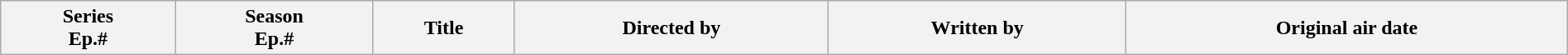<table class="wikitable plainrowheaders" style="width:100%; margin:auto;">
<tr>
<th>Series<br>Ep.#</th>
<th>Season<br>Ep.#</th>
<th>Title</th>
<th>Directed by</th>
<th>Written by</th>
<th>Original air date<br>













</th>
</tr>
</table>
